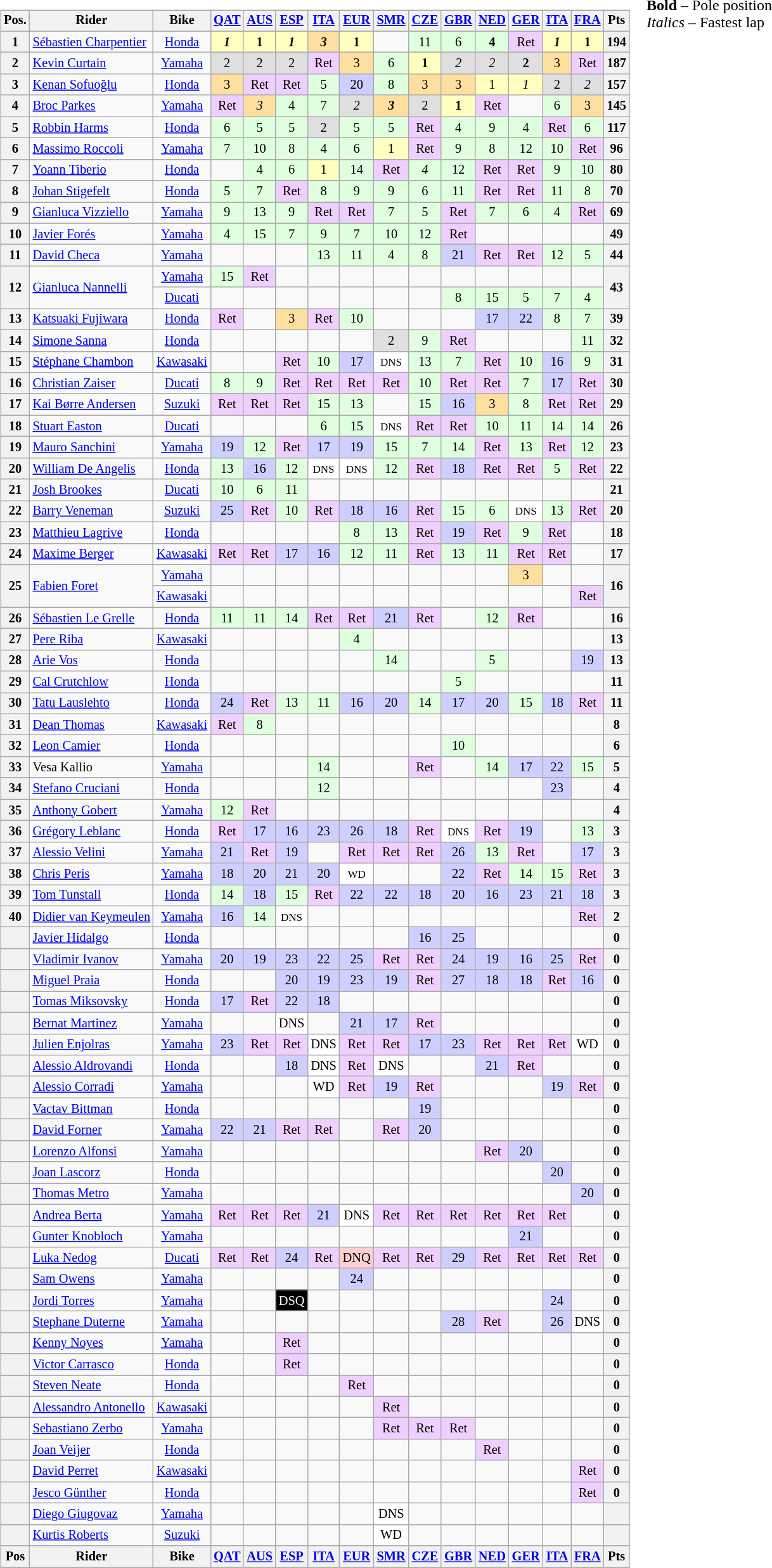<table>
<tr>
<td><br><table class="wikitable" style="font-size: 85%; text-align:center">
<tr valign="top">
<th valign="middle">Pos.</th>
<th valign="middle">Rider</th>
<th valign="middle">Bike</th>
<th><a href='#'>QAT</a><br></th>
<th><a href='#'>AUS</a><br></th>
<th><a href='#'>ESP</a><br></th>
<th><a href='#'>ITA</a><br></th>
<th><a href='#'>EUR</a><br></th>
<th><a href='#'>SMR</a><br></th>
<th><a href='#'>CZE</a><br></th>
<th><a href='#'>GBR</a><br></th>
<th><a href='#'>NED</a><br></th>
<th><a href='#'>GER</a><br></th>
<th><a href='#'>ITA</a><br></th>
<th><a href='#'>FRA</a><br></th>
<th valign="middle">Pts</th>
</tr>
<tr>
<th>1</th>
<td align="left"> <a href='#'>Sébastien Charpentier</a></td>
<td><a href='#'>Honda</a></td>
<td style="background:#ffffbf;"><strong><em>1</em></strong></td>
<td style="background:#ffffbf;"><strong>1</strong></td>
<td style="background:#ffffbf;"><strong><em>1</em></strong></td>
<td style="background:#ffdf9f;"><strong><em>3</em></strong></td>
<td style="background:#ffffbf;"><strong>1</strong></td>
<td></td>
<td style="background:#dfffdf;">11</td>
<td style="background:#dfffdf;">6</td>
<td style="background:#dfffdf;"><strong>4</strong></td>
<td style="background:#efcfff;">Ret</td>
<td style="background:#ffffbf;"><strong><em>1</em></strong></td>
<td style="background:#ffffbf;"><strong>1</strong></td>
<th>194</th>
</tr>
<tr>
<th>2</th>
<td align="left"> <a href='#'>Kevin Curtain</a></td>
<td><a href='#'>Yamaha</a></td>
<td style="background:#dfdfdf;">2</td>
<td style="background:#dfdfdf;">2</td>
<td style="background:#dfdfdf;">2</td>
<td style="background:#efcfff;">Ret</td>
<td style="background:#ffdf9f;">3</td>
<td style="background:#dfffdf;">6</td>
<td style="background:#ffffbf;"><strong>1</strong></td>
<td style="background:#dfdfdf;"><em>2</em></td>
<td style="background:#dfdfdf;"><em>2</em></td>
<td style="background:#dfdfdf;"><strong>2</strong></td>
<td style="background:#ffdf9f;">3</td>
<td style="background:#efcfff;">Ret</td>
<th>187</th>
</tr>
<tr>
<th>3</th>
<td align="left"> <a href='#'>Kenan Sofuoğlu</a></td>
<td><a href='#'>Honda</a></td>
<td style="background:#ffdf9f;">3</td>
<td style="background:#efcfff;">Ret</td>
<td style="background:#efcfff;">Ret</td>
<td style="background:#dfffdf;">5</td>
<td style="background:#cfcfff;">20</td>
<td style="background:#dfffdf;">8</td>
<td style="background:#ffdf9f;">3</td>
<td style="background:#ffdf9f;">3</td>
<td style="background:#ffffbf;">1</td>
<td style="background:#ffffbf;"><em>1</em></td>
<td style="background:#dfdfdf;">2</td>
<td style="background:#dfdfdf;"><em>2</em></td>
<th>157</th>
</tr>
<tr>
<th>4</th>
<td align="left"> <a href='#'>Broc Parkes</a></td>
<td><a href='#'>Yamaha</a></td>
<td style="background:#efcfff;">Ret</td>
<td style="background:#ffdf9f;"><em>3</em></td>
<td style="background:#dfffdf;">4</td>
<td style="background:#dfffdf;">7</td>
<td style="background:#dfdfdf;"><em>2</em></td>
<td style="background:#ffdf9f;"><strong><em>3</em></strong></td>
<td style="background:#dfdfdf;">2</td>
<td style="background:#ffffbf;"><strong>1</strong></td>
<td style="background:#efcfff;">Ret</td>
<td></td>
<td style="background:#dfffdf;">6</td>
<td style="background:#ffdf9f;">3</td>
<th>145</th>
</tr>
<tr>
<th>5</th>
<td align="left"> <a href='#'>Robbin Harms</a></td>
<td><a href='#'>Honda</a></td>
<td style="background:#dfffdf;">6</td>
<td style="background:#dfffdf;">5</td>
<td style="background:#dfffdf;">5</td>
<td style="background:#dfdfdf;">2</td>
<td style="background:#dfffdf;">5</td>
<td style="background:#dfffdf;">5</td>
<td style="background:#efcfff;">Ret</td>
<td style="background:#dfffdf;">4</td>
<td style="background:#dfffdf;">9</td>
<td style="background:#dfffdf;">4</td>
<td style="background:#efcfff;">Ret</td>
<td style="background:#dfffdf;">6</td>
<th>117</th>
</tr>
<tr>
<th>6</th>
<td align="left"> <a href='#'>Massimo Roccoli</a></td>
<td><a href='#'>Yamaha</a></td>
<td style="background:#dfffdf;">7</td>
<td style="background:#dfffdf;">10</td>
<td style="background:#dfffdf;">8</td>
<td style="background:#dfffdf;">4</td>
<td style="background:#dfffdf;">6</td>
<td style="background:#ffffbf;">1</td>
<td style="background:#efcfff;">Ret</td>
<td style="background:#dfffdf;">9</td>
<td style="background:#dfffdf;">8</td>
<td style="background:#dfffdf;">12</td>
<td style="background:#dfffdf;">10</td>
<td style="background:#efcfff;">Ret</td>
<th>96</th>
</tr>
<tr>
<th>7</th>
<td align="left"> <a href='#'>Yoann Tiberio</a></td>
<td><a href='#'>Honda</a></td>
<td></td>
<td style="background:#dfffdf;">4</td>
<td style="background:#dfffdf;">6</td>
<td style="background:#ffffbf;">1</td>
<td style="background:#dfffdf;">14</td>
<td style="background:#efcfff;">Ret</td>
<td style="background:#dfffdf;"><em>4</em></td>
<td style="background:#dfffdf;">12</td>
<td style="background:#efcfff;">Ret</td>
<td style="background:#efcfff;">Ret</td>
<td style="background:#dfffdf;">9</td>
<td style="background:#dfffdf;">10</td>
<th>80</th>
</tr>
<tr>
<th>8</th>
<td align="left"> <a href='#'>Johan Stigefelt</a></td>
<td><a href='#'>Honda</a></td>
<td style="background:#dfffdf;">5</td>
<td style="background:#dfffdf;">7</td>
<td style="background:#efcfff;">Ret</td>
<td style="background:#dfffdf;">8</td>
<td style="background:#dfffdf;">9</td>
<td style="background:#dfffdf;">9</td>
<td style="background:#dfffdf;">6</td>
<td style="background:#dfffdf;">11</td>
<td style="background:#efcfff;">Ret</td>
<td style="background:#efcfff;">Ret</td>
<td style="background:#dfffdf;">11</td>
<td style="background:#dfffdf;">8</td>
<th>70</th>
</tr>
<tr>
<th>9</th>
<td align="left"> <a href='#'>Gianluca Vizziello</a></td>
<td><a href='#'>Yamaha</a></td>
<td style="background:#dfffdf;">9</td>
<td style="background:#dfffdf;">13</td>
<td style="background:#dfffdf;">9</td>
<td style="background:#efcfff;">Ret</td>
<td style="background:#efcfff;">Ret</td>
<td style="background:#dfffdf;">7</td>
<td style="background:#dfffdf;">5</td>
<td style="background:#efcfff;">Ret</td>
<td style="background:#dfffdf;">7</td>
<td style="background:#dfffdf;">6</td>
<td style="background:#dfffdf;">4</td>
<td style="background:#efcfff;">Ret</td>
<th>69</th>
</tr>
<tr>
<th>10</th>
<td align="left"> <a href='#'>Javier Forés</a></td>
<td><a href='#'>Yamaha</a></td>
<td style="background:#dfffdf;">4</td>
<td style="background:#dfffdf;">15</td>
<td style="background:#dfffdf;">7</td>
<td style="background:#dfffdf;">9</td>
<td style="background:#dfffdf;">7</td>
<td style="background:#dfffdf;">10</td>
<td style="background:#dfffdf;">12</td>
<td style="background:#efcfff;">Ret</td>
<td></td>
<td></td>
<td></td>
<td></td>
<th>49</th>
</tr>
<tr>
<th>11</th>
<td align="left"> <a href='#'>David Checa</a></td>
<td><a href='#'>Yamaha</a></td>
<td></td>
<td></td>
<td></td>
<td style="background:#dfffdf;">13</td>
<td style="background:#dfffdf;">11</td>
<td style="background:#dfffdf;">4</td>
<td style="background:#dfffdf;">8</td>
<td style="background:#cfcfff;">21</td>
<td style="background:#efcfff;">Ret</td>
<td style="background:#efcfff;">Ret</td>
<td style="background:#dfffdf;">12</td>
<td style="background:#dfffdf;">5</td>
<th>44</th>
</tr>
<tr>
<th rowspan=2>12</th>
<td rowspan=2 align="left"> <a href='#'>Gianluca Nannelli</a></td>
<td><a href='#'>Yamaha</a></td>
<td style="background:#dfffdf;">15</td>
<td style="background:#efcfff;">Ret</td>
<td></td>
<td></td>
<td></td>
<td></td>
<td></td>
<td></td>
<td></td>
<td></td>
<td></td>
<td></td>
<th rowspan=2>43</th>
</tr>
<tr>
<td><a href='#'>Ducati</a></td>
<td></td>
<td></td>
<td></td>
<td></td>
<td></td>
<td></td>
<td></td>
<td style="background:#dfffdf;">8</td>
<td style="background:#dfffdf;">15</td>
<td style="background:#dfffdf;">5</td>
<td style="background:#dfffdf;">7</td>
<td style="background:#dfffdf;">4</td>
</tr>
<tr>
<th>13</th>
<td align="left"> <a href='#'>Katsuaki Fujiwara</a></td>
<td><a href='#'>Honda</a></td>
<td style="background:#efcfff;">Ret</td>
<td></td>
<td style="background:#ffdf9f;">3</td>
<td style="background:#efcfff;">Ret</td>
<td style="background:#dfffdf;">10</td>
<td></td>
<td></td>
<td></td>
<td style="background:#cfcfff;">17</td>
<td style="background:#cfcfff;">22</td>
<td style="background:#dfffdf;">8</td>
<td style="background:#dfffdf;">7</td>
<th>39</th>
</tr>
<tr>
<th>14</th>
<td align="left"> <a href='#'>Simone Sanna</a></td>
<td><a href='#'>Honda</a></td>
<td></td>
<td></td>
<td></td>
<td></td>
<td></td>
<td style="background:#dfdfdf;">2</td>
<td style="background:#dfffdf;">9</td>
<td style="background:#efcfff;">Ret</td>
<td></td>
<td></td>
<td></td>
<td style="background:#dfffdf;">11</td>
<th>32</th>
</tr>
<tr>
<th>15</th>
<td align="left"> <a href='#'>Stéphane Chambon</a></td>
<td><a href='#'>Kawasaki</a></td>
<td></td>
<td></td>
<td style="background:#efcfff;">Ret</td>
<td style="background:#dfffdf;">10</td>
<td style="background:#cfcfff;">17</td>
<td style="background:#ffffff;"><small>DNS</small></td>
<td style="background:#dfffdf;">13</td>
<td style="background:#dfffdf;">7</td>
<td style="background:#efcfff;">Ret</td>
<td style="background:#dfffdf;">10</td>
<td style="background:#cfcfff;">16</td>
<td style="background:#dfffdf;">9</td>
<th>31</th>
</tr>
<tr>
<th>16</th>
<td align="left"> <a href='#'>Christian Zaiser</a></td>
<td><a href='#'>Ducati</a></td>
<td style="background:#dfffdf;">8</td>
<td style="background:#dfffdf;">9</td>
<td style="background:#efcfff;">Ret</td>
<td style="background:#efcfff;">Ret</td>
<td style="background:#efcfff;">Ret</td>
<td style="background:#efcfff;">Ret</td>
<td style="background:#dfffdf;">10</td>
<td style="background:#efcfff;">Ret</td>
<td style="background:#efcfff;">Ret</td>
<td style="background:#dfffdf;">7</td>
<td style="background:#cfcfff;">17</td>
<td style="background:#efcfff;">Ret</td>
<th>30</th>
</tr>
<tr>
<th>17</th>
<td align="left"> <a href='#'>Kai Børre Andersen</a></td>
<td><a href='#'>Suzuki</a></td>
<td style="background:#efcfff;">Ret</td>
<td style="background:#efcfff;">Ret</td>
<td style="background:#efcfff;">Ret</td>
<td style="background:#dfffdf;">15</td>
<td style="background:#dfffdf;">13</td>
<td></td>
<td style="background:#dfffdf;">15</td>
<td style="background:#cfcfff;">16</td>
<td style="background:#ffdf9f;">3</td>
<td style="background:#dfffdf;">8</td>
<td style="background:#efcfff;">Ret</td>
<td style="background:#efcfff;">Ret</td>
<th>29</th>
</tr>
<tr>
<th>18</th>
<td align="left"> <a href='#'>Stuart Easton</a></td>
<td><a href='#'>Ducati</a></td>
<td></td>
<td></td>
<td></td>
<td style="background:#dfffdf;">6</td>
<td style="background:#dfffdf;">15</td>
<td style="background:#ffffff;"><small>DNS</small></td>
<td style="background:#efcfff;">Ret</td>
<td style="background:#efcfff;">Ret</td>
<td style="background:#dfffdf;">10</td>
<td style="background:#dfffdf;">11</td>
<td style="background:#dfffdf;">14</td>
<td style="background:#dfffdf;">14</td>
<th>26</th>
</tr>
<tr>
<th>19</th>
<td align="left"> <a href='#'>Mauro Sanchini</a></td>
<td><a href='#'>Yamaha</a></td>
<td style="background:#cfcfff;">19</td>
<td style="background:#dfffdf;">12</td>
<td style="background:#efcfff;">Ret</td>
<td style="background:#cfcfff;">17</td>
<td style="background:#cfcfff;">19</td>
<td style="background:#dfffdf;">15</td>
<td style="background:#dfffdf;">7</td>
<td style="background:#dfffdf;">14</td>
<td style="background:#efcfff;">Ret</td>
<td style="background:#dfffdf;">13</td>
<td style="background:#efcfff;">Ret</td>
<td style="background:#dfffdf;">12</td>
<th>23</th>
</tr>
<tr>
<th>20</th>
<td align="left"> <a href='#'>William De Angelis</a></td>
<td><a href='#'>Honda</a></td>
<td style="background:#dfffdf;">13</td>
<td style="background:#cfcfff;">16</td>
<td style="background:#dfffdf;">12</td>
<td style="background:#ffffff;"><small>DNS</small></td>
<td style="background:#ffffff;"><small>DNS</small></td>
<td style="background:#dfffdf;">12</td>
<td style="background:#efcfff;">Ret</td>
<td style="background:#cfcfff;">18</td>
<td style="background:#efcfff;">Ret</td>
<td style="background:#efcfff;">Ret</td>
<td style="background:#dfffdf;">5</td>
<td style="background:#efcfff;">Ret</td>
<th>22</th>
</tr>
<tr>
<th>21</th>
<td align="left"> <a href='#'>Josh Brookes</a></td>
<td><a href='#'>Ducati</a></td>
<td style="background:#dfffdf;">10</td>
<td style="background:#dfffdf;">6</td>
<td style="background:#dfffdf;">11</td>
<td></td>
<td></td>
<td></td>
<td></td>
<td></td>
<td></td>
<td></td>
<td></td>
<td></td>
<th>21</th>
</tr>
<tr>
<th>22</th>
<td align="left"> <a href='#'>Barry Veneman</a></td>
<td><a href='#'>Suzuki</a></td>
<td style="background:#cfcfff;">25</td>
<td style="background:#efcfff;">Ret</td>
<td style="background:#dfffdf;">10</td>
<td style="background:#efcfff;">Ret</td>
<td style="background:#cfcfff;">18</td>
<td style="background:#cfcfff;">16</td>
<td style="background:#efcfff;">Ret</td>
<td style="background:#dfffdf;">15</td>
<td style="background:#dfffdf;">6</td>
<td style="background:#ffffff;"><small>DNS</small></td>
<td style="background:#dfffdf;">13</td>
<td style="background:#efcfff;">Ret</td>
<th>20</th>
</tr>
<tr>
<th>23</th>
<td align="left"> <a href='#'>Matthieu Lagrive</a></td>
<td><a href='#'>Honda</a></td>
<td></td>
<td></td>
<td></td>
<td></td>
<td style="background:#dfffdf;">8</td>
<td style="background:#dfffdf;">13</td>
<td style="background:#efcfff;">Ret</td>
<td style="background:#cfcfff;">19</td>
<td style="background:#efcfff;">Ret</td>
<td style="background:#dfffdf;">9</td>
<td style="background:#efcfff;">Ret</td>
<td></td>
<th>18</th>
</tr>
<tr>
<th>24</th>
<td align="left"> <a href='#'>Maxime Berger</a></td>
<td><a href='#'>Kawasaki</a></td>
<td style="background:#efcfff;">Ret</td>
<td style="background:#efcfff;">Ret</td>
<td style="background:#cfcfff;">17</td>
<td style="background:#cfcfff;">16</td>
<td style="background:#dfffdf;">12</td>
<td style="background:#dfffdf;">11</td>
<td style="background:#efcfff;">Ret</td>
<td style="background:#dfffdf;">13</td>
<td style="background:#dfffdf;">11</td>
<td style="background:#efcfff;">Ret</td>
<td style="background:#efcfff;">Ret</td>
<td></td>
<th>17</th>
</tr>
<tr>
<th rowspan=2>25</th>
<td rowspan=2 align="left"> <a href='#'>Fabien Foret</a></td>
<td><a href='#'>Yamaha</a></td>
<td></td>
<td></td>
<td></td>
<td></td>
<td></td>
<td></td>
<td></td>
<td></td>
<td></td>
<td style="background:#ffdf9f;">3</td>
<td></td>
<td></td>
<th rowspan=2>16</th>
</tr>
<tr>
<td><a href='#'>Kawasaki</a></td>
<td></td>
<td></td>
<td></td>
<td></td>
<td></td>
<td></td>
<td></td>
<td></td>
<td></td>
<td></td>
<td></td>
<td style="background:#efcfff;">Ret</td>
</tr>
<tr>
<th>26</th>
<td align="left"> <a href='#'>Sébastien Le Grelle</a></td>
<td><a href='#'>Honda</a></td>
<td style="background:#dfffdf;">11</td>
<td style="background:#dfffdf;">11</td>
<td style="background:#dfffdf;">14</td>
<td style="background:#efcfff;">Ret</td>
<td style="background:#efcfff;">Ret</td>
<td style="background:#cfcfff;">21</td>
<td style="background:#efcfff;">Ret</td>
<td></td>
<td style="background:#dfffdf;">12</td>
<td style="background:#efcfff;">Ret</td>
<td></td>
<td></td>
<th>16</th>
</tr>
<tr>
<th>27</th>
<td align="left"> <a href='#'>Pere Riba</a></td>
<td><a href='#'>Kawasaki</a></td>
<td></td>
<td></td>
<td></td>
<td></td>
<td style="background:#dfffdf;">4</td>
<td></td>
<td></td>
<td></td>
<td></td>
<td></td>
<td></td>
<td></td>
<th>13</th>
</tr>
<tr>
<th>28</th>
<td align="left"> <a href='#'>Arie Vos</a></td>
<td><a href='#'>Honda</a></td>
<td></td>
<td></td>
<td></td>
<td></td>
<td></td>
<td style="background:#dfffdf;">14</td>
<td></td>
<td></td>
<td style="background:#dfffdf;">5</td>
<td></td>
<td></td>
<td style="background:#cfcfff;">19</td>
<th>13</th>
</tr>
<tr>
<th>29</th>
<td align="left"> <a href='#'>Cal Crutchlow</a></td>
<td><a href='#'>Honda</a></td>
<td></td>
<td></td>
<td></td>
<td></td>
<td></td>
<td></td>
<td></td>
<td style="background:#dfffdf;">5</td>
<td></td>
<td></td>
<td></td>
<td></td>
<th>11</th>
</tr>
<tr>
<th>30</th>
<td align="left"> <a href='#'>Tatu Lauslehto</a></td>
<td><a href='#'>Honda</a></td>
<td style="background:#cfcfff;">24</td>
<td style="background:#efcfff;">Ret</td>
<td style="background:#dfffdf;">13</td>
<td style="background:#dfffdf;">11</td>
<td style="background:#cfcfff;">16</td>
<td style="background:#cfcfff;">20</td>
<td style="background:#dfffdf;">14</td>
<td style="background:#cfcfff;">17</td>
<td style="background:#cfcfff;">20</td>
<td style="background:#dfffdf;">15</td>
<td style="background:#cfcfff;">18</td>
<td style="background:#efcfff;">Ret</td>
<th>11</th>
</tr>
<tr>
<th>31</th>
<td align="left"> <a href='#'>Dean Thomas</a></td>
<td><a href='#'>Kawasaki</a></td>
<td style="background:#efcfff;">Ret</td>
<td style="background:#dfffdf;">8</td>
<td></td>
<td></td>
<td></td>
<td></td>
<td></td>
<td></td>
<td></td>
<td></td>
<td></td>
<td></td>
<th>8</th>
</tr>
<tr>
<th>32</th>
<td align="left"> <a href='#'>Leon Camier</a></td>
<td><a href='#'>Honda</a></td>
<td></td>
<td></td>
<td></td>
<td></td>
<td></td>
<td></td>
<td></td>
<td style="background:#dfffdf;">10</td>
<td></td>
<td></td>
<td></td>
<td></td>
<th>6</th>
</tr>
<tr>
<th>33</th>
<td align="left"> Vesa Kallio</td>
<td><a href='#'>Yamaha</a></td>
<td></td>
<td></td>
<td></td>
<td style="background:#dfffdf;">14</td>
<td></td>
<td></td>
<td style="background:#efcfff;">Ret</td>
<td></td>
<td style="background:#dfffdf;">14</td>
<td style="background:#cfcfff;">17</td>
<td style="background:#cfcfff;">22</td>
<td style="background:#dfffdf;">15</td>
<th>5</th>
</tr>
<tr>
<th>34</th>
<td align="left"> <a href='#'>Stefano Cruciani</a></td>
<td><a href='#'>Honda</a></td>
<td></td>
<td></td>
<td></td>
<td style="background:#dfffdf;">12</td>
<td></td>
<td></td>
<td></td>
<td></td>
<td></td>
<td></td>
<td style="background:#cfcfff;">23</td>
<td></td>
<th>4</th>
</tr>
<tr>
<th>35</th>
<td align="left"> <a href='#'>Anthony Gobert</a></td>
<td><a href='#'>Yamaha</a></td>
<td style="background:#dfffdf;">12</td>
<td style="background:#efcfff;">Ret</td>
<td></td>
<td></td>
<td></td>
<td></td>
<td></td>
<td></td>
<td></td>
<td></td>
<td></td>
<td></td>
<th>4</th>
</tr>
<tr>
<th>36</th>
<td align="left"> <a href='#'>Grégory Leblanc</a></td>
<td><a href='#'>Honda</a></td>
<td style="background:#efcfff;">Ret</td>
<td style="background:#cfcfff;">17</td>
<td style="background:#cfcfff;">16</td>
<td style="background:#cfcfff;">23</td>
<td style="background:#cfcfff;">26</td>
<td style="background:#cfcfff;">18</td>
<td style="background:#efcfff;">Ret</td>
<td style="background:#ffffff;"><small>DNS</small></td>
<td style="background:#efcfff;">Ret</td>
<td style="background:#cfcfff;">19</td>
<td></td>
<td style="background:#dfffdf;">13</td>
<th>3</th>
</tr>
<tr>
<th>37</th>
<td align="left"> <a href='#'>Alessio Velini</a></td>
<td><a href='#'>Yamaha</a></td>
<td style="background:#cfcfff;">21</td>
<td style="background:#efcfff;">Ret</td>
<td style="background:#cfcfff;">19</td>
<td></td>
<td style="background:#efcfff;">Ret</td>
<td style="background:#efcfff;">Ret</td>
<td style="background:#efcfff;">Ret</td>
<td style="background:#cfcfff;">26</td>
<td style="background:#dfffdf;">13</td>
<td style="background:#efcfff;">Ret</td>
<td></td>
<td style="background:#cfcfff;">17</td>
<th>3</th>
</tr>
<tr>
<th>38</th>
<td align="left"> <a href='#'>Chris Peris</a></td>
<td><a href='#'>Yamaha</a></td>
<td style="background:#cfcfff;">18</td>
<td style="background:#cfcfff;">20</td>
<td style="background:#cfcfff;">21</td>
<td style="background:#cfcfff;">20</td>
<td style="background:#ffffff;"><small>WD</small></td>
<td></td>
<td></td>
<td style="background:#cfcfff;">22</td>
<td style="background:#efcfff;">Ret</td>
<td style="background:#dfffdf;">14</td>
<td style="background:#dfffdf;">15</td>
<td style="background:#efcfff;">Ret</td>
<th>3</th>
</tr>
<tr>
<th>39</th>
<td align="left"> <a href='#'>Tom Tunstall</a></td>
<td><a href='#'>Honda</a></td>
<td style="background:#dfffdf;">14</td>
<td style="background:#cfcfff;">18</td>
<td style="background:#dfffdf;">15</td>
<td style="background:#efcfff;">Ret</td>
<td style="background:#cfcfff;">22</td>
<td style="background:#cfcfff;">22</td>
<td style="background:#cfcfff;">18</td>
<td style="background:#cfcfff;">20</td>
<td style="background:#cfcfff;">16</td>
<td style="background:#cfcfff;">23</td>
<td style="background:#cfcfff;">21</td>
<td style="background:#cfcfff;">18</td>
<th>3</th>
</tr>
<tr>
<th>40</th>
<td align="left"> <a href='#'>Didier van Keymeulen</a></td>
<td><a href='#'>Yamaha</a></td>
<td style="background:#cfcfff;">16</td>
<td style="background:#dfffdf;">14</td>
<td style="background:#ffffff;"><small>DNS</small></td>
<td></td>
<td></td>
<td></td>
<td></td>
<td></td>
<td></td>
<td></td>
<td></td>
<td style="background:#efcfff;">Ret</td>
<th>2</th>
</tr>
<tr>
<th></th>
<td align="left"> <a href='#'>Javier Hidalgo</a></td>
<td><a href='#'>Honda</a></td>
<td></td>
<td></td>
<td></td>
<td></td>
<td></td>
<td></td>
<td style="background:#cfcfff;">16</td>
<td style="background:#cfcfff;">25</td>
<td></td>
<td></td>
<td></td>
<td></td>
<th>0</th>
</tr>
<tr>
<th></th>
<td align="left"> <a href='#'>Vladimir Ivanov</a></td>
<td><a href='#'>Yamaha</a></td>
<td style="background:#cfcfff;">20</td>
<td style="background:#cfcfff;">19</td>
<td style="background:#cfcfff;">23</td>
<td style="background:#cfcfff;">22</td>
<td style="background:#cfcfff;">25</td>
<td style="background:#efcfff;">Ret</td>
<td style="background:#efcfff;">Ret</td>
<td style="background:#cfcfff;">24</td>
<td style="background:#cfcfff;">19</td>
<td style="background:#cfcfff;">16</td>
<td style="background:#cfcfff;">25</td>
<td style="background:#efcfff;">Ret</td>
<th>0</th>
</tr>
<tr>
<th></th>
<td align="left"> <a href='#'>Miguel Praia</a></td>
<td><a href='#'>Honda</a></td>
<td></td>
<td></td>
<td style="background:#cfcfff;">20</td>
<td style="background:#cfcfff;">19</td>
<td style="background:#cfcfff;">23</td>
<td style="background:#cfcfff;">19</td>
<td style="background:#efcfff;">Ret</td>
<td style="background:#cfcfff;">27</td>
<td style="background:#cfcfff;">18</td>
<td style="background:#cfcfff;">18</td>
<td style="background:#efcfff;">Ret</td>
<td style="background:#cfcfff;">16</td>
<th>0</th>
</tr>
<tr>
<th></th>
<td align="left"> <a href='#'>Tomas Miksovsky</a></td>
<td><a href='#'>Honda</a></td>
<td style="background:#cfcfff;">17</td>
<td style="background:#efcfff;">Ret</td>
<td style="background:#cfcfff;">22</td>
<td style="background:#cfcfff;">18</td>
<td></td>
<td></td>
<td></td>
<td></td>
<td></td>
<td></td>
<td></td>
<td></td>
<th>0</th>
</tr>
<tr>
<th></th>
<td align="left"> <a href='#'>Bernat Martinez</a></td>
<td><a href='#'>Yamaha</a></td>
<td></td>
<td></td>
<td style="background:#ffffff;">DNS</td>
<td></td>
<td style="background:#cfcfff;">21</td>
<td style="background:#cfcfff;">17</td>
<td style="background:#efcfff;">Ret</td>
<td></td>
<td></td>
<td></td>
<td></td>
<td></td>
<th>0</th>
</tr>
<tr>
<th></th>
<td align="left"> <a href='#'>Julien Enjolras</a></td>
<td><a href='#'>Yamaha</a></td>
<td style="background:#cfcfff;">23</td>
<td style="background:#efcfff;">Ret</td>
<td style="background:#efcfff;">Ret</td>
<td style="background:#ffffff;">DNS</td>
<td style="background:#efcfff;">Ret</td>
<td style="background:#efcfff;">Ret</td>
<td style="background:#cfcfff;">17</td>
<td style="background:#cfcfff;">23</td>
<td style="background:#efcfff;">Ret</td>
<td style="background:#efcfff;">Ret</td>
<td style="background:#efcfff;">Ret</td>
<td style="background:#ffffff;">WD</td>
<th>0</th>
</tr>
<tr>
<th></th>
<td align="left"> <a href='#'>Alessio Aldrovandi</a></td>
<td><a href='#'>Honda</a></td>
<td></td>
<td></td>
<td style="background:#cfcfff;">18</td>
<td style="background:#ffffff;">DNS</td>
<td style="background:#efcfff;">Ret</td>
<td style="background:#ffffff;">DNS</td>
<td></td>
<td></td>
<td style="background:#cfcfff;">21</td>
<td style="background:#efcfff;">Ret</td>
<td></td>
<td></td>
<th>0</th>
</tr>
<tr>
<th></th>
<td align="left"> <a href='#'>Alessio Corradi</a></td>
<td><a href='#'>Yamaha</a></td>
<td></td>
<td></td>
<td></td>
<td style="background:#ffffff;">WD</td>
<td style="background:#efcfff;">Ret</td>
<td style="background:#cfcfff;">19</td>
<td style="background:#efcfff;">Ret</td>
<td></td>
<td></td>
<td></td>
<td style="background:#cfcfff;">19</td>
<td style="background:#efcfff;">Ret</td>
<th>0</th>
</tr>
<tr>
<th></th>
<td align="left"> <a href='#'>Vactav Bittman</a></td>
<td><a href='#'>Honda</a></td>
<td></td>
<td></td>
<td></td>
<td></td>
<td></td>
<td></td>
<td style="background:#cfcfff;">19</td>
<td></td>
<td></td>
<td></td>
<td></td>
<td></td>
<th>0</th>
</tr>
<tr>
<th></th>
<td align="left"> <a href='#'>David Forner</a></td>
<td><a href='#'>Yamaha</a></td>
<td style="background:#cfcfff;">22</td>
<td style="background:#cfcfff;">21</td>
<td style="background:#efcfff;">Ret</td>
<td style="background:#efcfff;">Ret</td>
<td></td>
<td style="background:#efcfff;">Ret</td>
<td style="background:#cfcfff;">20</td>
<td></td>
<td></td>
<td></td>
<td></td>
<td></td>
<th>0</th>
</tr>
<tr>
<th></th>
<td align="left"> <a href='#'>Lorenzo Alfonsi</a></td>
<td><a href='#'>Yamaha</a></td>
<td></td>
<td></td>
<td></td>
<td></td>
<td></td>
<td></td>
<td></td>
<td></td>
<td style="background:#efcfff;">Ret</td>
<td style="background:#cfcfff;">20</td>
<td></td>
<td></td>
<th>0</th>
</tr>
<tr>
<th></th>
<td align="left"> <a href='#'>Joan Lascorz</a></td>
<td><a href='#'>Honda</a></td>
<td></td>
<td></td>
<td></td>
<td></td>
<td></td>
<td></td>
<td></td>
<td></td>
<td></td>
<td></td>
<td style="background:#cfcfff;">20</td>
<td></td>
<th>0</th>
</tr>
<tr>
<th></th>
<td align="left"> <a href='#'>Thomas Metro</a></td>
<td><a href='#'>Yamaha</a></td>
<td></td>
<td></td>
<td></td>
<td></td>
<td></td>
<td></td>
<td></td>
<td></td>
<td></td>
<td></td>
<td></td>
<td style="background:#cfcfff;">20</td>
<th>0</th>
</tr>
<tr>
<th></th>
<td align="left"> <a href='#'>Andrea Berta</a></td>
<td><a href='#'>Yamaha</a></td>
<td style="background:#efcfff;">Ret</td>
<td style="background:#efcfff;">Ret</td>
<td style="background:#efcfff;">Ret</td>
<td style="background:#cfcfff;">21</td>
<td style="background:#ffffff;">DNS</td>
<td style="background:#efcfff;">Ret</td>
<td style="background:#efcfff;">Ret</td>
<td style="background:#efcfff;">Ret</td>
<td style="background:#efcfff;">Ret</td>
<td style="background:#efcfff;">Ret</td>
<td style="background:#efcfff;">Ret</td>
<td></td>
<th>0</th>
</tr>
<tr>
<th></th>
<td align="left"> <a href='#'>Gunter Knobloch</a></td>
<td><a href='#'>Yamaha</a></td>
<td></td>
<td></td>
<td></td>
<td></td>
<td></td>
<td></td>
<td></td>
<td></td>
<td></td>
<td style="background:#cfcfff;">21</td>
<td></td>
<td></td>
<th>0</th>
</tr>
<tr>
<th></th>
<td align="left"> <a href='#'>Luka Nedog</a></td>
<td><a href='#'>Ducati</a></td>
<td style="background:#efcfff;">Ret</td>
<td style="background:#efcfff;">Ret</td>
<td style="background:#cfcfff;">24</td>
<td style="background:#efcfff;">Ret</td>
<td style="background:#ffcfcf;">DNQ</td>
<td style="background:#efcfff;">Ret</td>
<td style="background:#efcfff;">Ret</td>
<td style="background:#cfcfff;">29</td>
<td style="background:#efcfff;">Ret</td>
<td style="background:#efcfff;">Ret</td>
<td style="background:#efcfff;">Ret</td>
<td style="background:#efcfff;">Ret</td>
<th>0</th>
</tr>
<tr>
<th></th>
<td align="left"> <a href='#'>Sam Owens</a></td>
<td><a href='#'>Yamaha</a></td>
<td></td>
<td></td>
<td></td>
<td></td>
<td style="background:#cfcfff;">24</td>
<td></td>
<td></td>
<td></td>
<td></td>
<td></td>
<td></td>
<td></td>
<th>0</th>
</tr>
<tr>
<th></th>
<td align="left"> <a href='#'>Jordi Torres</a></td>
<td><a href='#'>Yamaha</a></td>
<td></td>
<td></td>
<td style="background:black; color:white;">DSQ</td>
<td></td>
<td></td>
<td></td>
<td></td>
<td></td>
<td></td>
<td></td>
<td style="background:#cfcfff;">24</td>
<td></td>
<th>0</th>
</tr>
<tr>
<th></th>
<td align="left"> <a href='#'>Stephane Duterne</a></td>
<td><a href='#'>Yamaha</a></td>
<td></td>
<td></td>
<td></td>
<td></td>
<td></td>
<td></td>
<td></td>
<td style="background:#cfcfff;">28</td>
<td style="background:#efcfff;">Ret</td>
<td></td>
<td style="background:#cfcfff;">26</td>
<td style="background:#ffffff;">DNS</td>
<th>0</th>
</tr>
<tr>
<th></th>
<td align="left"> <a href='#'>Kenny Noyes</a></td>
<td><a href='#'>Yamaha</a></td>
<td></td>
<td></td>
<td style="background:#efcfff;">Ret</td>
<td></td>
<td></td>
<td></td>
<td></td>
<td></td>
<td></td>
<td></td>
<td></td>
<td></td>
<th>0</th>
</tr>
<tr>
<th></th>
<td align="left"> <a href='#'>Victor Carrasco</a></td>
<td><a href='#'>Honda</a></td>
<td></td>
<td></td>
<td style="background:#efcfff;">Ret</td>
<td></td>
<td></td>
<td></td>
<td></td>
<td></td>
<td></td>
<td></td>
<td></td>
<td></td>
<th>0</th>
</tr>
<tr>
<th></th>
<td align="left"> <a href='#'>Steven Neate</a></td>
<td><a href='#'>Honda</a></td>
<td></td>
<td></td>
<td></td>
<td></td>
<td style="background:#efcfff;">Ret</td>
<td></td>
<td></td>
<td></td>
<td></td>
<td></td>
<td></td>
<td></td>
<th>0</th>
</tr>
<tr>
<th></th>
<td align="left"> <a href='#'>Alessandro Antonello</a></td>
<td><a href='#'>Kawasaki</a></td>
<td></td>
<td></td>
<td></td>
<td></td>
<td></td>
<td style="background:#efcfff;">Ret</td>
<td></td>
<td></td>
<td></td>
<td></td>
<td></td>
<td></td>
<th>0</th>
</tr>
<tr>
<th></th>
<td align="left"> <a href='#'>Sebastiano Zerbo</a></td>
<td><a href='#'>Yamaha</a></td>
<td></td>
<td></td>
<td></td>
<td></td>
<td></td>
<td style="background:#efcfff;">Ret</td>
<td style="background:#efcfff;">Ret</td>
<td style="background:#efcfff;">Ret</td>
<td></td>
<td></td>
<td></td>
<td></td>
<th>0</th>
</tr>
<tr>
<th></th>
<td align="left"> <a href='#'>Joan Veijer</a></td>
<td><a href='#'>Honda</a></td>
<td></td>
<td></td>
<td></td>
<td></td>
<td></td>
<td></td>
<td></td>
<td></td>
<td style="background:#efcfff;">Ret</td>
<td></td>
<td></td>
<td></td>
<th>0</th>
</tr>
<tr>
<th></th>
<td align="left"> <a href='#'>David Perret</a></td>
<td><a href='#'>Kawasaki</a></td>
<td></td>
<td></td>
<td></td>
<td></td>
<td></td>
<td></td>
<td></td>
<td></td>
<td></td>
<td></td>
<td></td>
<td style="background:#efcfff;">Ret</td>
<th>0</th>
</tr>
<tr>
<th></th>
<td align="left"> <a href='#'>Jesco Günther</a></td>
<td><a href='#'>Honda</a></td>
<td></td>
<td></td>
<td></td>
<td></td>
<td></td>
<td></td>
<td></td>
<td></td>
<td></td>
<td></td>
<td></td>
<td style="background:#efcfff;">Ret</td>
<th>0</th>
</tr>
<tr>
<th></th>
<td align="left"> <a href='#'>Diego Giugovaz</a></td>
<td><a href='#'>Yamaha</a></td>
<td></td>
<td></td>
<td></td>
<td></td>
<td></td>
<td style="background:#ffffff;">DNS</td>
<td></td>
<td></td>
<td></td>
<td></td>
<td></td>
<td></td>
<th></th>
</tr>
<tr>
<th></th>
<td align="left"> <a href='#'>Kurtis Roberts</a></td>
<td><a href='#'>Suzuki</a></td>
<td></td>
<td></td>
<td></td>
<td></td>
<td></td>
<td style="background:#ffffff;">WD</td>
<td></td>
<td></td>
<td></td>
<td></td>
<td></td>
<td></td>
<th></th>
</tr>
<tr>
<th valign="middle">Pos</th>
<th valign="middle">Rider</th>
<th valign="middle">Bike</th>
<th><a href='#'>QAT</a><br></th>
<th><a href='#'>AUS</a><br></th>
<th><a href='#'>ESP</a><br></th>
<th><a href='#'>ITA</a><br></th>
<th><a href='#'>EUR</a><br></th>
<th><a href='#'>SMR</a><br></th>
<th><a href='#'>CZE</a><br></th>
<th><a href='#'>GBR</a><br></th>
<th><a href='#'>NED</a><br></th>
<th><a href='#'>GER</a><br></th>
<th><a href='#'>ITA</a><br></th>
<th><a href='#'>FRA</a><br></th>
<th valign="middle">Pts</th>
</tr>
</table>
</td>
<td valign="top"><br>
<span><strong>Bold</strong> – Pole position<br><em>Italics</em> – Fastest lap</span></td>
</tr>
</table>
